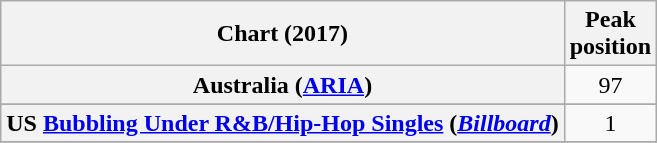<table class="wikitable sortable plainrowheaders" style="text-align:center">
<tr>
<th scope="col">Chart (2017)</th>
<th scope="col">Peak<br>position</th>
</tr>
<tr>
<th scope="row">Australia (<a href='#'>ARIA</a>)</th>
<td>97</td>
</tr>
<tr>
</tr>
<tr>
<th scope="row">US <a href='#'>Bubbling Under R&B/Hip-Hop Singles</a> (<em><a href='#'>Billboard</a></em>)</th>
<td>1</td>
</tr>
<tr>
</tr>
</table>
